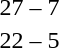<table style="text-align:center">
<tr>
<th width=200></th>
<th width=100></th>
<th width=200></th>
</tr>
<tr>
<td align=right><strong></strong></td>
<td>27 – 7</td>
<td align=left></td>
</tr>
<tr>
<td align=right><strong></strong></td>
<td>22 – 5</td>
<td align=left></td>
</tr>
</table>
